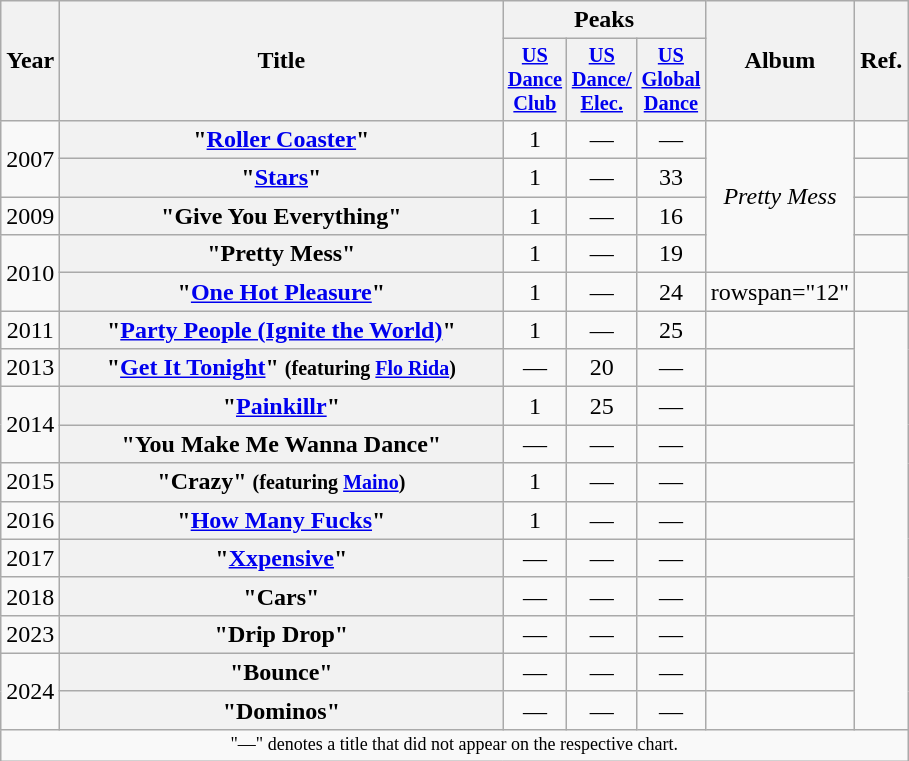<table class="wikitable plainrowheaders" style="text-align:center">
<tr>
<th rowspan="2">Year</th>
<th rowspan="2" style="width:18em;">Title</th>
<th colspan="3">Peaks</th>
<th rowspan="2">Album</th>
<th rowspan="2">Ref.</th>
</tr>
<tr>
<th scope="col" style="width:2.5em;font-size:85%;"><a href='#'>US<br>Dance<br>Club</a><br></th>
<th scope="col" style="width:2.5em;font-size:85%;"><a href='#'>US<br>Dance/<br>Elec.</a><br></th>
<th scope="col" style="width:2.5em;font-size:85%;"><a href='#'>US<br>Global<br>Dance</a><br></th>
</tr>
<tr>
<td rowspan="2">2007</td>
<th scope="row">"<a href='#'>Roller Coaster</a>"</th>
<td>1</td>
<td>—</td>
<td>—</td>
<td rowspan="4"><em>Pretty Mess</em></td>
<td></td>
</tr>
<tr>
<th scope="row">"<a href='#'>Stars</a>"</th>
<td>1</td>
<td>—</td>
<td>33</td>
<td></td>
</tr>
<tr>
<td>2009</td>
<th scope="row">"Give You Everything"</th>
<td>1</td>
<td>—</td>
<td>16</td>
<td></td>
</tr>
<tr>
<td rowspan="2">2010</td>
<th scope="row">"Pretty Mess"</th>
<td>1</td>
<td>—</td>
<td>19</td>
<td></td>
</tr>
<tr>
<th scope="row">"<a href='#'>One Hot Pleasure</a>"</th>
<td>1</td>
<td —>—</td>
<td>24</td>
<td>rowspan="12"</td>
<td></td>
</tr>
<tr>
<td>2011</td>
<th scope="row">"<a href='#'>Party People (Ignite the World)</a>"</th>
<td>1</td>
<td>—</td>
<td>25</td>
<td></td>
</tr>
<tr>
<td>2013</td>
<th scope="row">"<a href='#'>Get It Tonight</a>" <small>(featuring <a href='#'>Flo Rida</a>)</small></th>
<td>—</td>
<td>20</td>
<td>—</td>
<td></td>
</tr>
<tr>
<td rowspan="2">2014</td>
<th scope="row">"<a href='#'>Painkillr</a>"</th>
<td>1</td>
<td>25</td>
<td>—</td>
<td></td>
</tr>
<tr>
<th scope="row">"You Make Me Wanna Dance"</th>
<td>—</td>
<td>—</td>
<td>—</td>
<td></td>
</tr>
<tr>
<td>2015</td>
<th scope="row">"Crazy" <small>(featuring <a href='#'>Maino</a>)</small></th>
<td>1</td>
<td>—</td>
<td>—</td>
<td></td>
</tr>
<tr>
<td>2016</td>
<th scope="row">"<a href='#'>How Many Fucks</a>"</th>
<td>1</td>
<td>—</td>
<td>—</td>
<td></td>
</tr>
<tr>
<td>2017</td>
<th scope="row">"<a href='#'>Xxpensive</a>"</th>
<td>—</td>
<td>—</td>
<td>—</td>
<td></td>
</tr>
<tr>
<td>2018</td>
<th scope="row">"Cars"</th>
<td>—</td>
<td>—</td>
<td>—</td>
<td></td>
</tr>
<tr>
<td>2023</td>
<th scope="row">"Drip Drop"</th>
<td>—</td>
<td>—</td>
<td>—</td>
<td></td>
</tr>
<tr>
<td rowspan="2">2024</td>
<th scope="row">"Bounce"</th>
<td>—</td>
<td>—</td>
<td>—</td>
<td></td>
</tr>
<tr>
<th scope="row">"Dominos"</th>
<td>—</td>
<td>—</td>
<td>—</td>
<td></td>
</tr>
<tr>
<td colspan="17" style="font-size:9pt">"—" denotes a title that did not appear on the respective chart.</td>
</tr>
</table>
